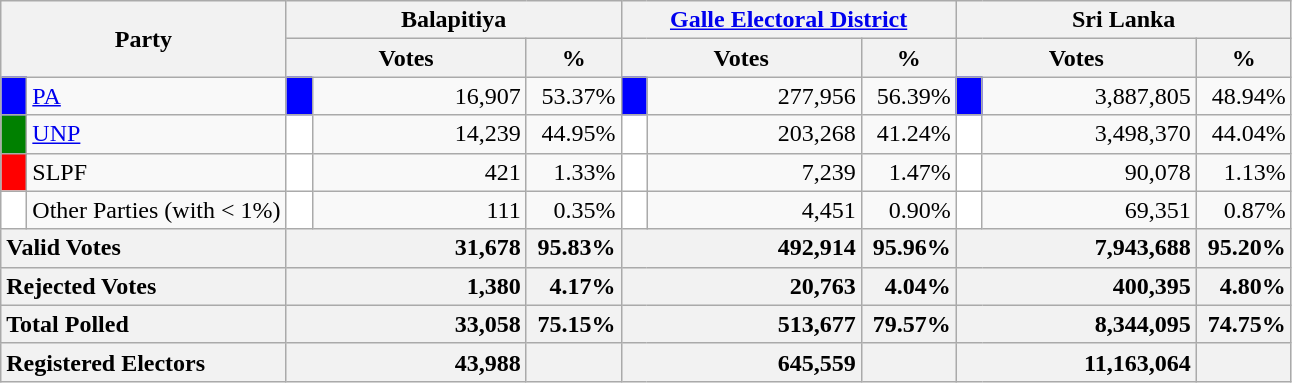<table class="wikitable">
<tr>
<th colspan="2" width="144px"rowspan="2">Party</th>
<th colspan="3" width="216px">Balapitiya</th>
<th colspan="3" width="216px"><a href='#'>Galle Electoral District</a></th>
<th colspan="3" width="216px">Sri Lanka</th>
</tr>
<tr>
<th colspan="2" width="144px">Votes</th>
<th>%</th>
<th colspan="2" width="144px">Votes</th>
<th>%</th>
<th colspan="2" width="144px">Votes</th>
<th>%</th>
</tr>
<tr>
<td style="background-color:blue;" width="10px"></td>
<td style="text-align:left;"><a href='#'>PA</a></td>
<td style="background-color:blue;" width="10px"></td>
<td style="text-align:right;">16,907</td>
<td style="text-align:right;">53.37%</td>
<td style="background-color:blue;" width="10px"></td>
<td style="text-align:right;">277,956</td>
<td style="text-align:right;">56.39%</td>
<td style="background-color:blue;" width="10px"></td>
<td style="text-align:right;">3,887,805</td>
<td style="text-align:right;">48.94%</td>
</tr>
<tr>
<td style="background-color:green;" width="10px"></td>
<td style="text-align:left;"><a href='#'>UNP</a></td>
<td style="background-color:white;" width="10px"></td>
<td style="text-align:right;">14,239</td>
<td style="text-align:right;">44.95%</td>
<td style="background-color:white;" width="10px"></td>
<td style="text-align:right;">203,268</td>
<td style="text-align:right;">41.24%</td>
<td style="background-color:white;" width="10px"></td>
<td style="text-align:right;">3,498,370</td>
<td style="text-align:right;">44.04%</td>
</tr>
<tr>
<td style="background-color:red;" width="10px"></td>
<td style="text-align:left;">SLPF</td>
<td style="background-color:white;" width="10px"></td>
<td style="text-align:right;">421</td>
<td style="text-align:right;">1.33%</td>
<td style="background-color:white;" width="10px"></td>
<td style="text-align:right;">7,239</td>
<td style="text-align:right;">1.47%</td>
<td style="background-color:white;" width="10px"></td>
<td style="text-align:right;">90,078</td>
<td style="text-align:right;">1.13%</td>
</tr>
<tr>
<td style="background-color:white;" width="10px"></td>
<td style="text-align:left;">Other Parties (with < 1%)</td>
<td style="background-color:white;" width="10px"></td>
<td style="text-align:right;">111</td>
<td style="text-align:right;">0.35%</td>
<td style="background-color:white;" width="10px"></td>
<td style="text-align:right;">4,451</td>
<td style="text-align:right;">0.90%</td>
<td style="background-color:white;" width="10px"></td>
<td style="text-align:right;">69,351</td>
<td style="text-align:right;">0.87%</td>
</tr>
<tr>
<th colspan="2" width="144px"style="text-align:left;">Valid Votes</th>
<th style="text-align:right;"colspan="2" width="144px">31,678</th>
<th style="text-align:right;">95.83%</th>
<th style="text-align:right;"colspan="2" width="144px">492,914</th>
<th style="text-align:right;">95.96%</th>
<th style="text-align:right;"colspan="2" width="144px">7,943,688</th>
<th style="text-align:right;">95.20%</th>
</tr>
<tr>
<th colspan="2" width="144px"style="text-align:left;">Rejected Votes</th>
<th style="text-align:right;"colspan="2" width="144px">1,380</th>
<th style="text-align:right;">4.17%</th>
<th style="text-align:right;"colspan="2" width="144px">20,763</th>
<th style="text-align:right;">4.04%</th>
<th style="text-align:right;"colspan="2" width="144px">400,395</th>
<th style="text-align:right;">4.80%</th>
</tr>
<tr>
<th colspan="2" width="144px"style="text-align:left;">Total Polled</th>
<th style="text-align:right;"colspan="2" width="144px">33,058</th>
<th style="text-align:right;">75.15%</th>
<th style="text-align:right;"colspan="2" width="144px">513,677</th>
<th style="text-align:right;">79.57%</th>
<th style="text-align:right;"colspan="2" width="144px">8,344,095</th>
<th style="text-align:right;">74.75%</th>
</tr>
<tr>
<th colspan="2" width="144px"style="text-align:left;">Registered Electors</th>
<th style="text-align:right;"colspan="2" width="144px">43,988</th>
<th></th>
<th style="text-align:right;"colspan="2" width="144px">645,559</th>
<th></th>
<th style="text-align:right;"colspan="2" width="144px">11,163,064</th>
<th></th>
</tr>
</table>
